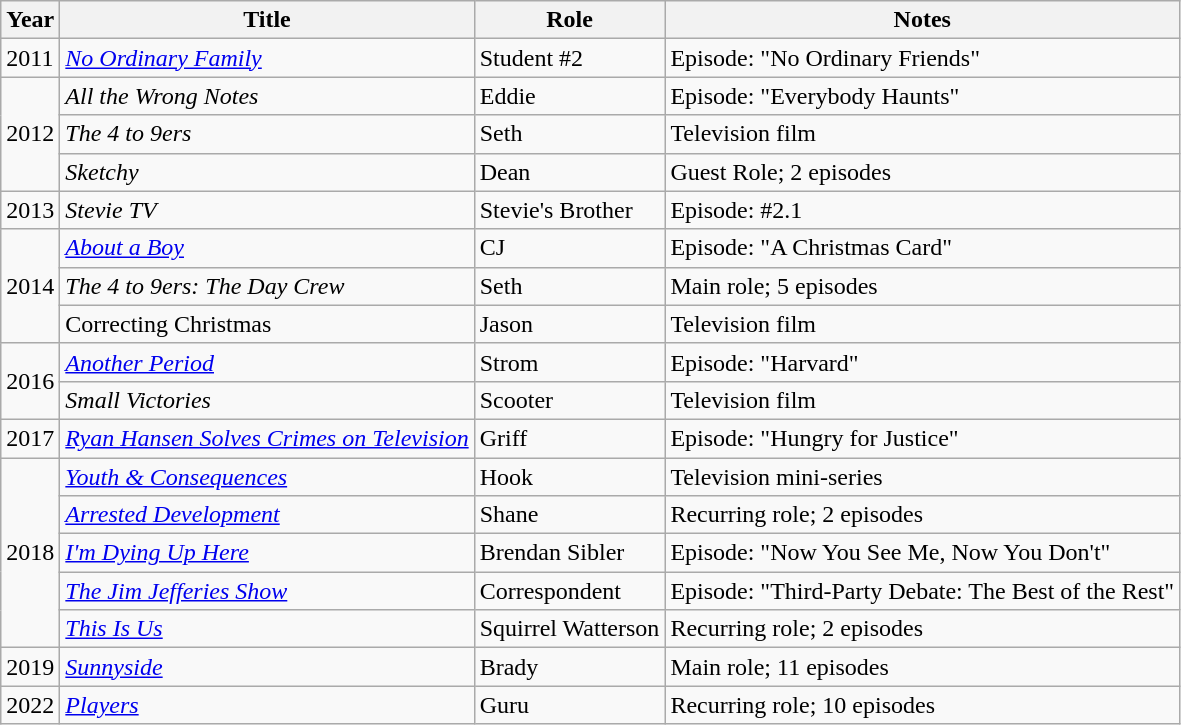<table class="wikitable sortable">
<tr>
<th>Year</th>
<th>Title</th>
<th>Role</th>
<th class="unsortable">Notes</th>
</tr>
<tr>
<td>2011</td>
<td><em><a href='#'>No Ordinary Family</a></em></td>
<td>Student #2</td>
<td>Episode: "No Ordinary Friends"</td>
</tr>
<tr>
<td rowspan="3">2012</td>
<td><em>All the Wrong Notes</em></td>
<td>Eddie</td>
<td>Episode: "Everybody Haunts"</td>
</tr>
<tr>
<td><em>The 4 to 9ers</em></td>
<td>Seth</td>
<td>Television film</td>
</tr>
<tr>
<td><em>Sketchy</em></td>
<td>Dean</td>
<td>Guest Role; 2 episodes</td>
</tr>
<tr>
<td>2013</td>
<td><em>Stevie TV</em></td>
<td>Stevie's Brother</td>
<td>Episode: #2.1</td>
</tr>
<tr>
<td rowspan="3">2014</td>
<td><em><a href='#'>About a Boy</a></em></td>
<td>CJ</td>
<td>Episode: "A Christmas Card"</td>
</tr>
<tr>
<td><em>The 4 to 9ers: The Day Crew</em></td>
<td>Seth</td>
<td>Main role; 5 episodes</td>
</tr>
<tr>
<td>Correcting Christmas</td>
<td>Jason</td>
<td>Television film</td>
</tr>
<tr>
<td rowspan="2">2016</td>
<td><em><a href='#'>Another Period</a></em></td>
<td>Strom</td>
<td>Episode: "Harvard"</td>
</tr>
<tr>
<td><em>Small Victories</em></td>
<td>Scooter</td>
<td>Television film</td>
</tr>
<tr>
<td>2017</td>
<td><em><a href='#'>Ryan Hansen Solves Crimes on Television</a></em></td>
<td>Griff</td>
<td>Episode: "Hungry for Justice"</td>
</tr>
<tr>
<td rowspan="5">2018</td>
<td><em><a href='#'>Youth & Consequences</a></em></td>
<td>Hook</td>
<td>Television mini-series</td>
</tr>
<tr>
<td><em><a href='#'>Arrested Development</a></em></td>
<td>Shane</td>
<td>Recurring role; 2 episodes</td>
</tr>
<tr>
<td><em><a href='#'>I'm Dying Up Here</a></em></td>
<td>Brendan Sibler</td>
<td>Episode: "Now You See Me, Now You Don't"</td>
</tr>
<tr>
<td><em><a href='#'>The Jim Jefferies Show</a></em></td>
<td>Correspondent</td>
<td>Episode: "Third-Party Debate: The Best of the Rest"</td>
</tr>
<tr>
<td><em><a href='#'>This Is Us</a></em></td>
<td>Squirrel Watterson</td>
<td>Recurring role; 2 episodes</td>
</tr>
<tr>
<td>2019</td>
<td><em><a href='#'>Sunnyside</a></em></td>
<td>Brady</td>
<td>Main role; 11 episodes</td>
</tr>
<tr>
<td>2022</td>
<td><em><a href='#'>Players</a></em></td>
<td>Guru</td>
<td>Recurring role; 10 episodes</td>
</tr>
</table>
